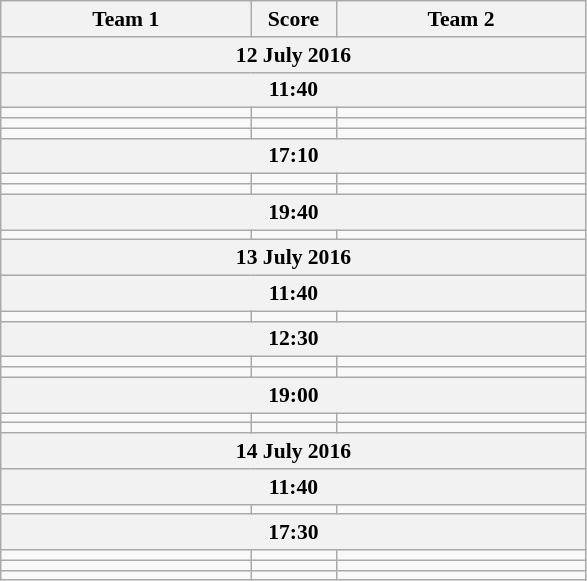<table class="wikitable" style="text-align: center; font-size:90% ">
<tr>
<th align="right" width="160">Team 1</th>
<th width="50">Score</th>
<th align="left" width="160">Team 2</th>
</tr>
<tr>
<th colspan=3>12 July 2016</th>
</tr>
<tr>
<th colspan=3>11:40</th>
</tr>
<tr>
<td align=right><strong></strong></td>
<td align=center></td>
<td align=left></td>
</tr>
<tr>
<td align=right><strong></strong></td>
<td align=center></td>
<td align=left></td>
</tr>
<tr>
<td align=right><strong></strong></td>
<td align=center></td>
<td align=left></td>
</tr>
<tr>
<th colspan=3>17:10</th>
</tr>
<tr>
<td align=right></td>
<td align=center></td>
<td align=left><strong></strong></td>
</tr>
<tr>
<td align=right></td>
<td align=center></td>
<td align=left><strong></strong></td>
</tr>
<tr>
<th colspan=3>19:40</th>
</tr>
<tr>
<td align=right></td>
<td align=center></td>
<td align=left><strong></strong></td>
</tr>
<tr>
<th colspan=3>13 July 2016</th>
</tr>
<tr>
<th colspan=3>11:40</th>
</tr>
<tr>
<td align=right><strong></strong></td>
<td align=center></td>
<td align=left></td>
</tr>
<tr>
<th colspan=3>12:30</th>
</tr>
<tr>
<td align=right></td>
<td align=center></td>
<td align=left><strong></strong></td>
</tr>
<tr>
<td align=right></td>
<td align=center></td>
<td align=left><strong></strong></td>
</tr>
<tr>
<th colspan=3>19:00</th>
</tr>
<tr>
<td align=right><strong></strong></td>
<td align=center></td>
<td align=left></td>
</tr>
<tr>
<td align=right><strong></strong></td>
<td align=center></td>
<td align=left></td>
</tr>
<tr>
<th colspan=3>14 July 2016</th>
</tr>
<tr>
<th colspan=3>11:40</th>
</tr>
<tr>
<td align=right><strong></strong></td>
<td align=center></td>
<td align=left></td>
</tr>
<tr>
<th colspan=3>17:30</th>
</tr>
<tr>
<td align=right><strong></strong></td>
<td align=center></td>
<td align=left></td>
</tr>
<tr>
<td align=right><strong></strong></td>
<td align=center></td>
<td align=left></td>
</tr>
<tr>
<td align=right></td>
<td align=center></td>
<td align=left><strong></strong></td>
</tr>
</table>
